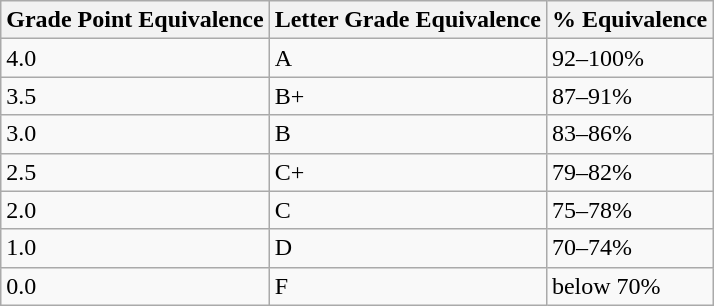<table class="wikitable">
<tr>
<th>Grade Point Equivalence</th>
<th>Letter Grade Equivalence</th>
<th>% Equivalence</th>
</tr>
<tr>
<td>4.0</td>
<td>A</td>
<td>92–100%</td>
</tr>
<tr>
<td>3.5</td>
<td>B+</td>
<td>87–91%</td>
</tr>
<tr>
<td>3.0</td>
<td>B</td>
<td>83–86%</td>
</tr>
<tr>
<td>2.5</td>
<td>C+</td>
<td>79–82%</td>
</tr>
<tr>
<td>2.0</td>
<td>C</td>
<td>75–78%</td>
</tr>
<tr>
<td>1.0</td>
<td>D</td>
<td>70–74%</td>
</tr>
<tr>
<td>0.0</td>
<td>F</td>
<td>below 70%</td>
</tr>
</table>
